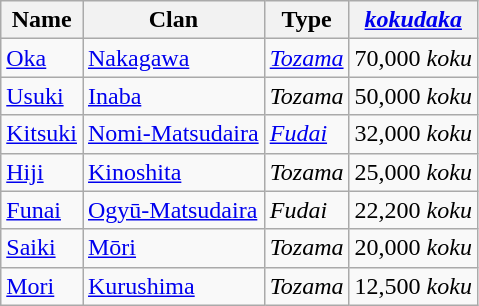<table class="wikitable">
<tr>
<th>Name</th>
<th>Clan</th>
<th>Type</th>
<th><em><a href='#'>kokudaka</a></em></th>
</tr>
<tr>
<td> <a href='#'>Oka</a></td>
<td><a href='#'>Nakagawa</a></td>
<td><em><a href='#'>Tozama</a></em></td>
<td>70,000 <em>koku</em></td>
</tr>
<tr>
<td> <a href='#'>Usuki</a></td>
<td><a href='#'>Inaba</a></td>
<td><em>Tozama</em></td>
<td>50,000 <em>koku</em></td>
</tr>
<tr>
<td> <a href='#'>Kitsuki</a></td>
<td><a href='#'>Nomi-Matsudaira</a></td>
<td><em><a href='#'>Fudai</a></em></td>
<td>32,000 <em>koku</em></td>
</tr>
<tr>
<td> <a href='#'>Hiji</a></td>
<td><a href='#'>Kinoshita</a></td>
<td><em>Tozama</em></td>
<td>25,000 <em>koku</em></td>
</tr>
<tr>
<td> <a href='#'>Funai</a></td>
<td><a href='#'>Ogyū-Matsudaira</a></td>
<td><em>Fudai</em></td>
<td>22,200 <em>koku</em></td>
</tr>
<tr>
<td> <a href='#'>Saiki</a></td>
<td><a href='#'>Mōri</a></td>
<td><em>Tozama</em></td>
<td>20,000 <em>koku</em></td>
</tr>
<tr>
<td> <a href='#'>Mori</a></td>
<td><a href='#'>Kurushima</a></td>
<td><em>Tozama</em></td>
<td>12,500 <em>koku</em></td>
</tr>
</table>
